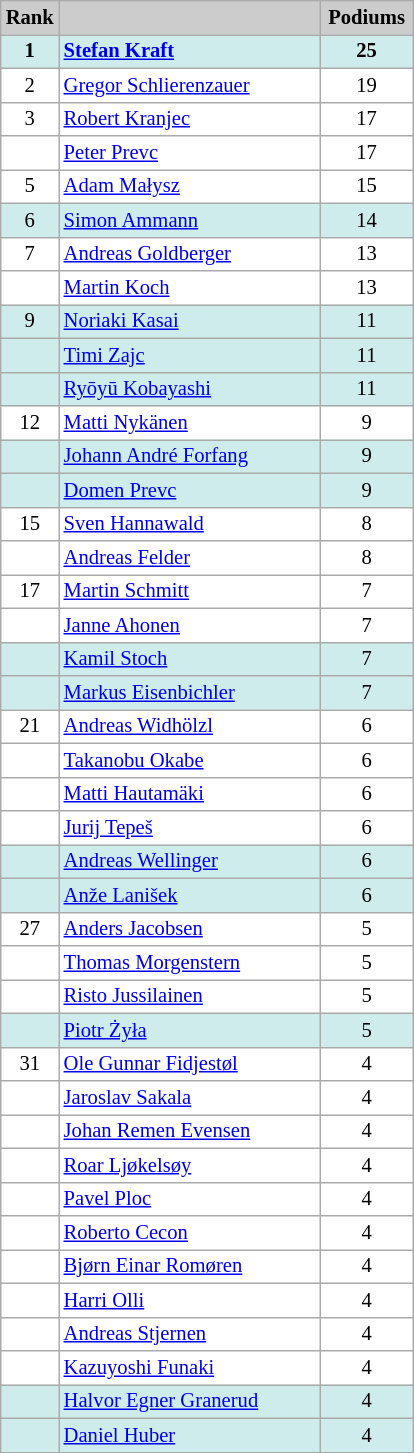<table class="wikitable plainrowheaders" style="background:#fff; font-size:86%; line-height:16px; border:grey solid 1px; border-collapse:collapse;">
<tr style="background:#ccc; text-align:center;">
<th style="background:#ccc;">Rank</th>
<th style="background:#ccc;" width="168"></th>
<th style="background:#ccc;" width="55">Podiums</th>
</tr>
<tr align=center bgcolor=#CFECEC>
<td><strong>1</strong></td>
<td align=left> <strong><a href='#'>Stefan Kraft</a></strong></td>
<td><strong>25</strong></td>
</tr>
<tr align=center>
<td>2</td>
<td align=left> <a href='#'>Gregor Schlierenzauer</a></td>
<td>19</td>
</tr>
<tr align=center>
<td>3</td>
<td align=left> <a href='#'>Robert Kranjec</a></td>
<td>17</td>
</tr>
<tr align=center>
<td></td>
<td align=left> <a href='#'>Peter Prevc</a></td>
<td>17</td>
</tr>
<tr align=center>
<td>5</td>
<td align=left> <a href='#'>Adam Małysz</a></td>
<td>15</td>
</tr>
<tr align=center bgcolor=#CFECEC>
<td>6</td>
<td align=left> <a href='#'>Simon Ammann</a></td>
<td>14</td>
</tr>
<tr align=center>
<td>7</td>
<td align=left> <a href='#'>Andreas Goldberger</a></td>
<td>13</td>
</tr>
<tr align=center>
<td></td>
<td align=left> <a href='#'>Martin Koch</a></td>
<td>13</td>
</tr>
<tr align=center bgcolor=#CFECEC>
<td>9</td>
<td align=left> <a href='#'>Noriaki Kasai</a></td>
<td>11</td>
</tr>
<tr align=center bgcolor=#CFECEC>
<td></td>
<td align=left> <a href='#'>Timi Zajc</a></td>
<td>11</td>
</tr>
<tr align=center bgcolor=#CFECEC>
<td></td>
<td align=left> <a href='#'>Ryōyū Kobayashi</a></td>
<td>11</td>
</tr>
<tr align=center>
<td>12</td>
<td align=left> <a href='#'>Matti Nykänen</a></td>
<td>9</td>
</tr>
<tr align=center bgcolor=#CFECEC>
<td></td>
<td align=left> <a href='#'>Johann André Forfang</a></td>
<td>9</td>
</tr>
<tr align=center bgcolor=#CFECEC>
<td></td>
<td align=left> <a href='#'>Domen Prevc</a></td>
<td>9</td>
</tr>
<tr align=center>
<td>15</td>
<td align=left> <a href='#'>Sven Hannawald</a></td>
<td>8</td>
</tr>
<tr align=center>
<td></td>
<td align=left> <a href='#'>Andreas Felder</a></td>
<td>8</td>
</tr>
<tr align=center>
<td>17</td>
<td align=left> <a href='#'>Martin Schmitt</a></td>
<td>7</td>
</tr>
<tr align=center>
<td></td>
<td align=left> <a href='#'>Janne Ahonen</a></td>
<td>7</td>
</tr>
<tr align=center bgcolor=#CFECEC>
<td></td>
<td align=left> <a href='#'>Kamil Stoch</a></td>
<td>7</td>
</tr>
<tr align=center bgcolor=#CFECEC>
<td></td>
<td align=left> <a href='#'>Markus Eisenbichler</a></td>
<td>7</td>
</tr>
<tr align=center>
<td>21</td>
<td align=left> <a href='#'>Andreas Widhölzl</a></td>
<td>6</td>
</tr>
<tr align=center>
<td></td>
<td align=left> <a href='#'>Takanobu Okabe</a></td>
<td>6</td>
</tr>
<tr align=center>
<td></td>
<td align=left> <a href='#'>Matti Hautamäki</a></td>
<td>6</td>
</tr>
<tr align=center>
<td></td>
<td align=left> <a href='#'>Jurij Tepeš</a></td>
<td>6</td>
</tr>
<tr align=center bgcolor=#CFECEC>
<td></td>
<td align=left> <a href='#'>Andreas Wellinger</a></td>
<td>6</td>
</tr>
<tr align=center bgcolor=#CFECEC>
<td></td>
<td align=left> <a href='#'>Anže Lanišek</a></td>
<td>6</td>
</tr>
<tr align=center>
<td>27</td>
<td align=left> <a href='#'>Anders Jacobsen</a></td>
<td>5</td>
</tr>
<tr align=center>
<td></td>
<td align=left> <a href='#'>Thomas Morgenstern</a></td>
<td>5</td>
</tr>
<tr align=center>
<td></td>
<td align=left> <a href='#'>Risto Jussilainen</a></td>
<td>5</td>
</tr>
<tr align=center bgcolor=#CFECEC>
<td></td>
<td align=left> <a href='#'>Piotr Żyła</a></td>
<td>5</td>
</tr>
<tr align=center>
<td>31</td>
<td align=left> <a href='#'>Ole Gunnar Fidjestøl</a></td>
<td>4</td>
</tr>
<tr align=center>
<td></td>
<td align=left> <a href='#'>Jaroslav Sakala</a></td>
<td>4</td>
</tr>
<tr align=center>
<td></td>
<td align=left> <a href='#'>Johan Remen Evensen</a></td>
<td>4</td>
</tr>
<tr align=center>
<td></td>
<td align=left> <a href='#'>Roar Ljøkelsøy</a></td>
<td>4</td>
</tr>
<tr align=center>
<td></td>
<td align=left> <a href='#'>Pavel Ploc</a></td>
<td>4</td>
</tr>
<tr align=center>
<td></td>
<td align=left> <a href='#'>Roberto Cecon</a></td>
<td>4</td>
</tr>
<tr align=center>
<td></td>
<td align=left> <a href='#'>Bjørn Einar Romøren</a></td>
<td>4</td>
</tr>
<tr align=center>
<td></td>
<td align=left> <a href='#'>Harri Olli</a></td>
<td>4</td>
</tr>
<tr align=center>
<td></td>
<td align=left> <a href='#'>Andreas Stjernen</a></td>
<td>4</td>
</tr>
<tr align=center>
<td></td>
<td align=left> <a href='#'>Kazuyoshi Funaki</a></td>
<td>4</td>
</tr>
<tr align=center bgcolor=#CFECEC>
<td></td>
<td align=left> <a href='#'>Halvor Egner Granerud</a></td>
<td>4</td>
</tr>
<tr align=center bgcolor=#CFECEC>
<td></td>
<td align=left> <a href='#'>Daniel Huber</a></td>
<td>4</td>
</tr>
</table>
